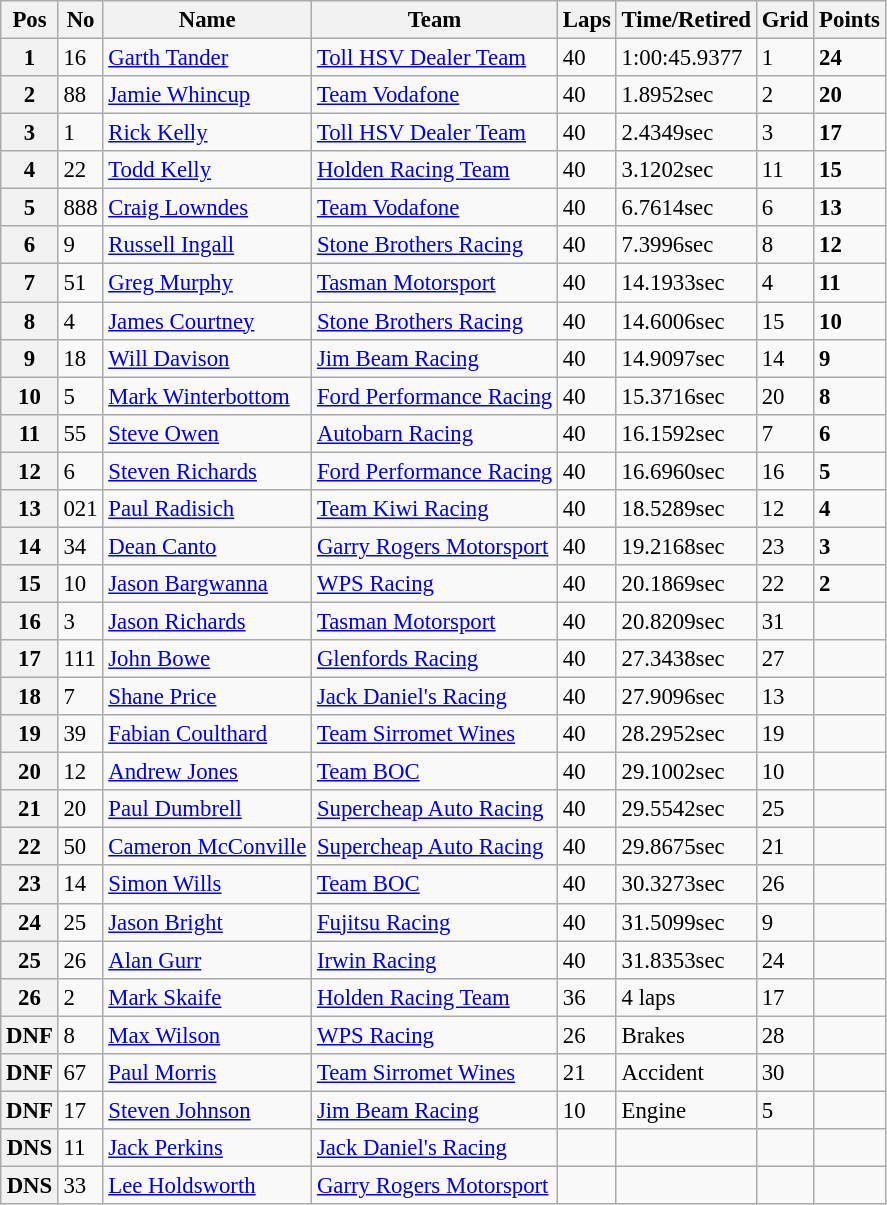<table class="wikitable" style="font-size: 95%;">
<tr>
<th>Pos</th>
<th>No</th>
<th>Name</th>
<th>Team</th>
<th>Laps</th>
<th>Time/Retired</th>
<th>Grid</th>
<th>Points</th>
</tr>
<tr>
<th>1</th>
<td>16</td>
<td><a href='#'>Garth Tander</a></td>
<td><a href='#'>Toll HSV Dealer Team</a></td>
<td>40</td>
<td>1:00:45.9377</td>
<td>1</td>
<td><strong>24</strong></td>
</tr>
<tr>
<th>2</th>
<td>88</td>
<td><a href='#'>Jamie Whincup</a></td>
<td><a href='#'>Team Vodafone</a></td>
<td>40</td>
<td>1.8952sec</td>
<td>2</td>
<td><strong>20</strong></td>
</tr>
<tr>
<th>3</th>
<td>1</td>
<td><a href='#'>Rick Kelly</a></td>
<td><a href='#'>Toll HSV Dealer Team</a></td>
<td>40</td>
<td>2.4349sec</td>
<td>3</td>
<td><strong>17</strong></td>
</tr>
<tr>
<th>4</th>
<td>22</td>
<td><a href='#'>Todd Kelly</a></td>
<td><a href='#'>Holden Racing Team</a></td>
<td>40</td>
<td>3.1202sec</td>
<td>11</td>
<td><strong>15</strong></td>
</tr>
<tr>
<th>5</th>
<td>888</td>
<td><a href='#'>Craig Lowndes</a></td>
<td><a href='#'>Team Vodafone</a></td>
<td>40</td>
<td>6.7614sec</td>
<td>6</td>
<td><strong>13</strong></td>
</tr>
<tr>
<th>6</th>
<td>9</td>
<td><a href='#'>Russell Ingall</a></td>
<td><a href='#'>Stone Brothers Racing</a></td>
<td>40</td>
<td>7.3996sec</td>
<td>8</td>
<td><strong>12</strong></td>
</tr>
<tr>
<th>7</th>
<td>51</td>
<td><a href='#'>Greg Murphy</a></td>
<td><a href='#'>Tasman Motorsport</a></td>
<td>40</td>
<td>14.1933sec</td>
<td>4</td>
<td><strong>11</strong></td>
</tr>
<tr>
<th>8</th>
<td>4</td>
<td><a href='#'>James Courtney</a></td>
<td><a href='#'>Stone Brothers Racing</a></td>
<td>40</td>
<td>14.6006sec</td>
<td>15</td>
<td><strong>10</strong></td>
</tr>
<tr>
<th>9</th>
<td>18</td>
<td><a href='#'>Will Davison</a></td>
<td><a href='#'>Jim Beam Racing</a></td>
<td>40</td>
<td>14.9097sec</td>
<td>14</td>
<td><strong>9</strong></td>
</tr>
<tr>
<th>10</th>
<td>5</td>
<td><a href='#'>Mark Winterbottom</a></td>
<td><a href='#'>Ford Performance Racing</a></td>
<td>40</td>
<td>15.3716sec</td>
<td>20</td>
<td><strong>8</strong></td>
</tr>
<tr>
<th>11</th>
<td>55</td>
<td><a href='#'>Steve Owen</a></td>
<td><a href='#'>Autobarn Racing</a></td>
<td>40</td>
<td>16.1592sec</td>
<td>7</td>
<td><strong>6</strong></td>
</tr>
<tr>
<th>12</th>
<td>6</td>
<td><a href='#'>Steven Richards</a></td>
<td><a href='#'>Ford Performance Racing</a></td>
<td>40</td>
<td>16.6960sec</td>
<td>16</td>
<td><strong>5</strong></td>
</tr>
<tr>
<th>13</th>
<td>021</td>
<td><a href='#'>Paul Radisich</a></td>
<td><a href='#'>Team Kiwi Racing</a></td>
<td>40</td>
<td>18.5289sec</td>
<td>12</td>
<td><strong>4</strong></td>
</tr>
<tr>
<th>14</th>
<td>34</td>
<td><a href='#'>Dean Canto</a></td>
<td><a href='#'>Garry Rogers Motorsport</a></td>
<td>40</td>
<td>19.2168sec</td>
<td>23</td>
<td><strong>3</strong></td>
</tr>
<tr>
<th>15</th>
<td>10</td>
<td><a href='#'>Jason Bargwanna</a></td>
<td><a href='#'>WPS Racing</a></td>
<td>40</td>
<td>20.1869sec</td>
<td>22</td>
<td><strong>2</strong></td>
</tr>
<tr>
<th>16</th>
<td>3</td>
<td><a href='#'>Jason Richards</a></td>
<td><a href='#'>Tasman Motorsport</a></td>
<td>40</td>
<td>20.8209sec</td>
<td>31</td>
<td></td>
</tr>
<tr>
<th>17</th>
<td>111</td>
<td><a href='#'>John Bowe</a></td>
<td><a href='#'>Glenfords Racing</a></td>
<td>40</td>
<td>27.3438sec</td>
<td>27</td>
<td></td>
</tr>
<tr>
<th>18</th>
<td>7</td>
<td><a href='#'>Shane Price</a></td>
<td><a href='#'>Jack Daniel's Racing</a></td>
<td>40</td>
<td>27.9096sec</td>
<td>13</td>
<td></td>
</tr>
<tr>
<th>19</th>
<td>39</td>
<td><a href='#'>Fabian Coulthard</a></td>
<td><a href='#'>Team Sirromet Wines</a></td>
<td>40</td>
<td>28.2952sec</td>
<td>19</td>
<td></td>
</tr>
<tr>
<th>20</th>
<td>12</td>
<td><a href='#'>Andrew Jones</a></td>
<td><a href='#'>Team BOC</a></td>
<td>40</td>
<td>29.1002sec</td>
<td>10</td>
<td></td>
</tr>
<tr>
<th>21</th>
<td>20</td>
<td><a href='#'>Paul Dumbrell</a></td>
<td><a href='#'>Supercheap Auto Racing</a></td>
<td>40</td>
<td>29.5542sec</td>
<td>25</td>
<td></td>
</tr>
<tr>
<th>22</th>
<td>50</td>
<td><a href='#'>Cameron McConville</a></td>
<td><a href='#'>Supercheap Auto Racing</a></td>
<td>40</td>
<td>29.8675sec</td>
<td>21</td>
<td></td>
</tr>
<tr>
<th>23</th>
<td>14</td>
<td><a href='#'>Simon Wills</a></td>
<td><a href='#'>Team BOC</a></td>
<td>40</td>
<td>30.3273sec</td>
<td>26</td>
<td></td>
</tr>
<tr>
<th>24</th>
<td>25</td>
<td><a href='#'>Jason Bright</a></td>
<td><a href='#'>Fujitsu Racing</a></td>
<td>40</td>
<td>31.5099sec</td>
<td>9</td>
<td></td>
</tr>
<tr>
<th>25</th>
<td>26</td>
<td><a href='#'>Alan Gurr</a></td>
<td><a href='#'>Irwin Racing</a></td>
<td>40</td>
<td>31.8353sec</td>
<td>24</td>
<td></td>
</tr>
<tr>
<th>26</th>
<td>2</td>
<td><a href='#'>Mark Skaife</a></td>
<td><a href='#'>Holden Racing Team</a></td>
<td>36</td>
<td>4 laps</td>
<td>17</td>
<td></td>
</tr>
<tr>
<th>DNF</th>
<td>8</td>
<td><a href='#'>Max Wilson</a></td>
<td><a href='#'>WPS Racing</a></td>
<td>26</td>
<td>Brakes</td>
<td>28</td>
<td></td>
</tr>
<tr>
<th>DNF</th>
<td>67</td>
<td><a href='#'>Paul Morris</a></td>
<td><a href='#'>Team Sirromet Wines</a></td>
<td>21</td>
<td>Accident</td>
<td>30</td>
<td></td>
</tr>
<tr>
<th>DNF</th>
<td>17</td>
<td><a href='#'>Steven Johnson</a></td>
<td><a href='#'>Jim Beam Racing</a></td>
<td>10</td>
<td>Engine</td>
<td>5</td>
<td></td>
</tr>
<tr>
<th>DNS</th>
<td>11</td>
<td><a href='#'>Jack Perkins</a></td>
<td><a href='#'>Jack Daniel's Racing</a></td>
<td></td>
<td></td>
<td></td>
<td></td>
</tr>
<tr>
<th>DNS</th>
<td>33</td>
<td><a href='#'>Lee Holdsworth</a></td>
<td><a href='#'>Garry Rogers Motorsport</a></td>
<td></td>
<td></td>
<td></td>
<td></td>
</tr>
</table>
